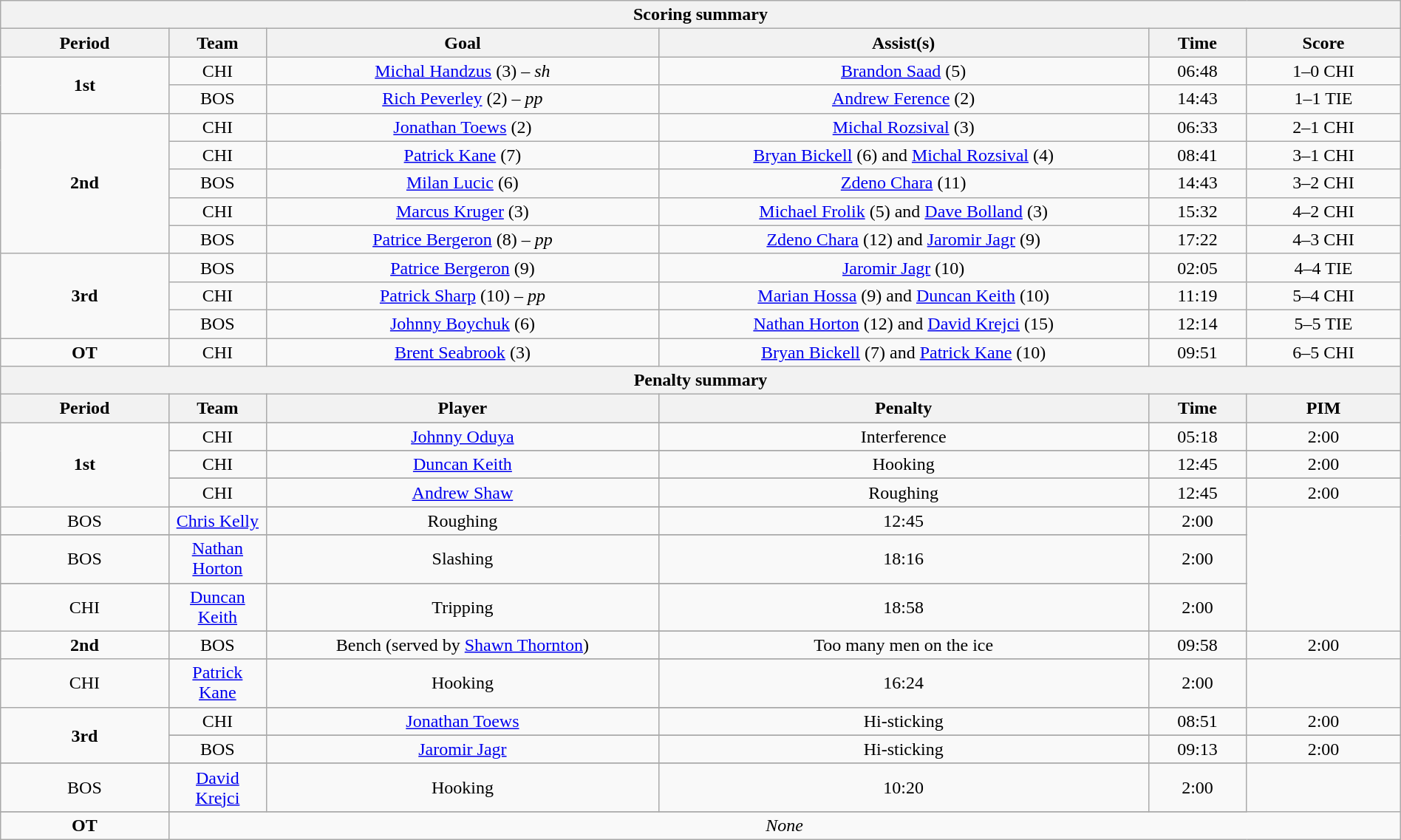<table style="width:100%;" class="wikitable">
<tr>
<th colspan=6>Scoring summary</th>
</tr>
<tr>
<th style="width:12%;">Period</th>
<th style="width:7%;">Team</th>
<th style="width:28%;">Goal</th>
<th style="width:35%;">Assist(s)</th>
<th style="width:7%;">Time</th>
<th style="width:11%;">Score</th>
</tr>
<tr style="text-align:center;">
<td style="text-align:center;" rowspan="2"><strong>1st</strong></td>
<td align=center>CHI</td>
<td><a href='#'>Michal Handzus</a> (3) – <em>sh</em></td>
<td><a href='#'>Brandon Saad</a> (5)</td>
<td align=center>06:48</td>
<td align=center>1–0 CHI</td>
</tr>
<tr style="text-align:center;">
<td align=center>BOS</td>
<td><a href='#'>Rich Peverley</a> (2) – <em>pp</em></td>
<td><a href='#'>Andrew Ference</a> (2)</td>
<td align=center>14:43</td>
<td align=center>1–1 TIE</td>
</tr>
<tr style="text-align:center;">
<td style="text-align:center;" rowspan="5"><strong>2nd</strong></td>
<td align=center>CHI</td>
<td><a href='#'>Jonathan Toews</a> (2)</td>
<td><a href='#'>Michal Rozsival</a> (3)</td>
<td align=center>06:33</td>
<td align=center>2–1 CHI</td>
</tr>
<tr style="text-align:center;">
<td align=center>CHI</td>
<td><a href='#'>Patrick Kane</a> (7)</td>
<td><a href='#'>Bryan Bickell</a> (6) and <a href='#'>Michal Rozsival</a> (4)</td>
<td align=center>08:41</td>
<td align=center>3–1 CHI</td>
</tr>
<tr style="text-align:center;">
<td align=center>BOS</td>
<td><a href='#'>Milan Lucic</a> (6)</td>
<td><a href='#'>Zdeno Chara</a> (11)</td>
<td align=center>14:43</td>
<td align=center>3–2 CHI</td>
</tr>
<tr style="text-align:center;">
<td align=center>CHI</td>
<td><a href='#'>Marcus Kruger</a> (3)</td>
<td><a href='#'>Michael Frolik</a> (5) and <a href='#'>Dave Bolland</a> (3)</td>
<td align=center>15:32</td>
<td align=center>4–2 CHI</td>
</tr>
<tr style="text-align:center;">
<td align=center>BOS</td>
<td><a href='#'>Patrice Bergeron</a> (8) – <em>pp</em></td>
<td><a href='#'>Zdeno Chara</a> (12) and <a href='#'>Jaromir Jagr</a> (9)</td>
<td align=center>17:22</td>
<td align=center>4–3 CHI</td>
</tr>
<tr style="text-align:center;">
<td style="text-align:center;" rowspan="3"><strong>3rd</strong></td>
<td align=center>BOS</td>
<td><a href='#'>Patrice Bergeron</a> (9)</td>
<td><a href='#'>Jaromir Jagr</a> (10)</td>
<td align=center>02:05</td>
<td align=center>4–4 TIE</td>
</tr>
<tr style="text-align:center;">
<td align=center>CHI</td>
<td><a href='#'>Patrick Sharp</a> (10) – <em>pp</em></td>
<td><a href='#'>Marian Hossa</a> (9) and <a href='#'>Duncan Keith</a> (10)</td>
<td align=center>11:19</td>
<td align=center>5–4 CHI</td>
</tr>
<tr style="text-align:center;">
<td align=center>BOS</td>
<td><a href='#'>Johnny Boychuk</a> (6)</td>
<td><a href='#'>Nathan Horton</a> (12) and <a href='#'>David Krejci</a> (15)</td>
<td align=center>12:14</td>
<td align=center>5–5 TIE</td>
</tr>
<tr style="text-align:center;">
<td style="text-align:center;"><strong>OT</strong></td>
<td align=center>CHI</td>
<td><a href='#'>Brent Seabrook</a> (3)</td>
<td><a href='#'>Bryan Bickell</a> (7) and <a href='#'>Patrick Kane</a> (10)</td>
<td align=center>09:51</td>
<td align=center>6–5 CHI</td>
</tr>
<tr>
<th colspan=6>Penalty summary</th>
</tr>
<tr>
<th style="width:12%;">Period</th>
<th style="width:7%;">Team</th>
<th style="width:28%;">Player</th>
<th style="width:35%;">Penalty</th>
<th style="width:7%;">Time</th>
<th style="width:11%;">PIM</th>
</tr>
<tr>
<td style="text-align:center;" rowspan="7"><strong>1st</strong></td>
</tr>
<tr style="text-align:center;">
<td align=center>CHI</td>
<td><a href='#'>Johnny Oduya</a></td>
<td>Interference</td>
<td align=center>05:18</td>
<td align=center>2:00</td>
</tr>
<tr>
</tr>
<tr style="text-align:center;">
<td align=center>CHI</td>
<td><a href='#'>Duncan Keith</a></td>
<td>Hooking</td>
<td align=center>12:45</td>
<td align=center>2:00</td>
</tr>
<tr>
</tr>
<tr style="text-align:center;">
<td align=center>CHI</td>
<td><a href='#'>Andrew Shaw</a></td>
<td>Roughing</td>
<td align=center>12:45</td>
<td align=center>2:00</td>
</tr>
<tr>
</tr>
<tr style="text-align:center;">
<td align=center>BOS</td>
<td><a href='#'>Chris Kelly</a></td>
<td>Roughing</td>
<td align=center>12:45</td>
<td align=center>2:00</td>
</tr>
<tr>
</tr>
<tr style="text-align:center;">
<td align=center>BOS</td>
<td><a href='#'>Nathan Horton</a></td>
<td>Slashing</td>
<td align=center>18:16</td>
<td align=center>2:00</td>
</tr>
<tr>
</tr>
<tr style="text-align:center;">
<td align=center>CHI</td>
<td><a href='#'>Duncan Keith</a></td>
<td>Tripping</td>
<td align=center>18:58</td>
<td align=center>2:00</td>
</tr>
<tr>
<td style="text-align:center;" rowspan="3"><strong>2nd</strong></td>
</tr>
<tr style="text-align:center;">
<td align=center>BOS</td>
<td>Bench (served by <a href='#'>Shawn Thornton</a>)</td>
<td>Too many men on the ice</td>
<td align=center>09:58</td>
<td align=center>2:00</td>
</tr>
<tr>
</tr>
<tr style="text-align:center;">
<td align=center>CHI</td>
<td><a href='#'>Patrick Kane</a></td>
<td>Hooking</td>
<td align=center>16:24</td>
<td align=center>2:00</td>
</tr>
<tr>
<td style="text-align:center;" rowspan="4"><strong>3rd</strong></td>
</tr>
<tr style="text-align:center;">
<td align=center>CHI</td>
<td><a href='#'>Jonathan Toews</a></td>
<td>Hi-sticking</td>
<td align=center>08:51</td>
<td align=center>2:00</td>
</tr>
<tr>
</tr>
<tr style="text-align:center;">
<td align=center>BOS</td>
<td><a href='#'>Jaromir Jagr</a></td>
<td>Hi-sticking</td>
<td align=center>09:13</td>
<td align=center>2:00</td>
</tr>
<tr>
</tr>
<tr style="text-align:center;">
<td align=center>BOS</td>
<td><a href='#'>David Krejci</a></td>
<td>Hooking</td>
<td align=center>10:20</td>
<td align=center>2:00</td>
</tr>
<tr>
</tr>
<tr style="text-align:center;">
<td><strong>OT</strong></td>
<td colspan="5"><em>None</em></td>
</tr>
</table>
